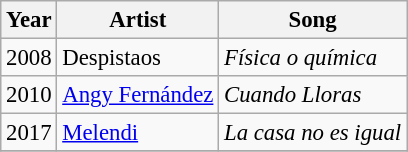<table class="wikitable" style="font-size: 95%;">
<tr>
<th>Year</th>
<th>Artist</th>
<th>Song</th>
</tr>
<tr>
<td>2008</td>
<td>Despistaos</td>
<td><em>Física o química</em></td>
</tr>
<tr>
<td>2010</td>
<td><a href='#'>Angy Fernández</a></td>
<td><em>Cuando Lloras</em></td>
</tr>
<tr>
<td>2017</td>
<td><a href='#'>Melendi</a></td>
<td><em>La casa no es igual</em></td>
</tr>
<tr>
</tr>
</table>
